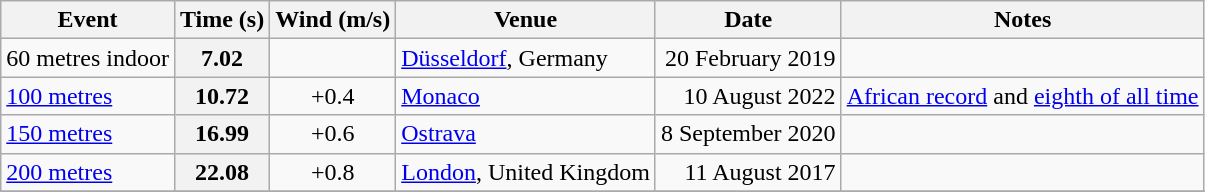<table class="wikitable unsortable plainrowheaders">
<tr>
<th scope="col">Event</th>
<th scope="col">Time (s)</th>
<th scope="col">Wind (m/s)</th>
<th scope="col">Venue</th>
<th scope="col">Date</th>
<th scope="col">Notes</th>
</tr>
<tr>
<td>60 metres indoor</td>
<th scope="row" style="text-align:center;">7.02</th>
<td></td>
<td><a href='#'>Düsseldorf</a>, Germany</td>
<td align=right>20 February 2019</td>
<td></td>
</tr>
<tr>
<td><a href='#'>100 metres</a></td>
<th scope="row" style="text-align:center;">10.72</th>
<td align=center>+0.4</td>
<td><a href='#'>Monaco</a></td>
<td align=right>10 August 2022</td>
<td><a href='#'>African record</a> and <a href='#'>eighth of all time</a></td>
</tr>
<tr>
<td><a href='#'>150 metres</a></td>
<th scope="row" style="text-align:center;">16.99</th>
<td align=center>+0.6</td>
<td><a href='#'>Ostrava</a></td>
<td align=right>8 September 2020</td>
<td><strong></strong></td>
</tr>
<tr>
<td><a href='#'>200 metres</a></td>
<th scope="row" style="text-align:center;">22.08</th>
<td align=center>+0.8</td>
<td><a href='#'>London</a>, United Kingdom</td>
<td align=right>11 August 2017</td>
<td><strong></strong></td>
</tr>
<tr>
</tr>
</table>
